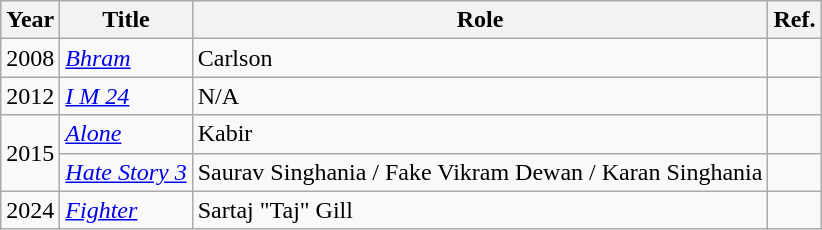<table class="wikitable sortable">
<tr>
<th>Year</th>
<th>Title</th>
<th>Role</th>
<th class="unsortable">Ref.</th>
</tr>
<tr>
<td>2008</td>
<td><em><a href='#'>Bhram</a></em></td>
<td>Carlson</td>
<td style="text-align:center;"></td>
</tr>
<tr>
<td>2012</td>
<td><em><a href='#'>I M 24</a></em></td>
<td>N/A</td>
<td style="text-align:center;"></td>
</tr>
<tr>
<td rowspan="2">2015</td>
<td><em><a href='#'>Alone</a></em></td>
<td>Kabir</td>
<td style="text-align:center;"></td>
</tr>
<tr>
<td><em><a href='#'>Hate Story 3</a></em></td>
<td>Saurav Singhania / Fake Vikram Dewan / Karan Singhania</td>
<td style="text-align:center;"></td>
</tr>
<tr>
<td>2024</td>
<td><em><a href='#'>Fighter</a></em></td>
<td>Sartaj "Taj" Gill</td>
<td style="text-align:center;"></td>
</tr>
</table>
